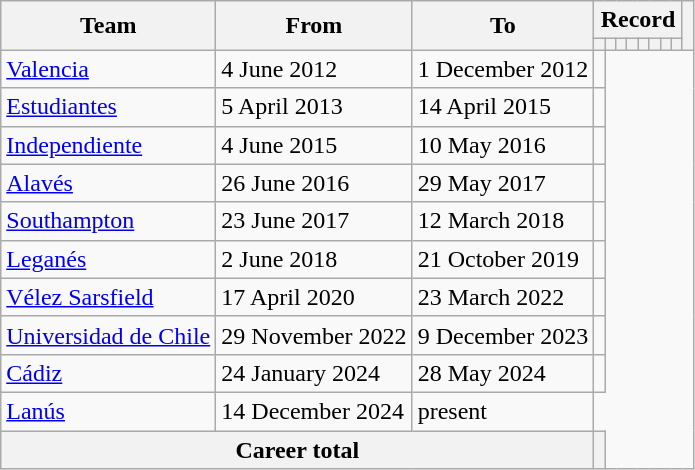<table class="wikitable" style="text-align: center">
<tr>
<th rowspan="2">Team</th>
<th rowspan="2">From</th>
<th rowspan="2">To</th>
<th colspan="8">Record</th>
<th rowspan="2"></th>
</tr>
<tr>
<th></th>
<th></th>
<th></th>
<th></th>
<th></th>
<th></th>
<th></th>
<th></th>
</tr>
<tr>
<td align=left><a href='#'>Valencia</a></td>
<td align=left>4 June 2012</td>
<td align=left>1 December 2012<br></td>
<td></td>
</tr>
<tr>
<td align=left><a href='#'>Estudiantes</a></td>
<td align=left>5 April 2013</td>
<td align=left>14 April 2015<br></td>
<td></td>
</tr>
<tr>
<td align=left><a href='#'>Independiente</a></td>
<td align=left>4 June 2015</td>
<td align=left>10 May 2016<br></td>
<td></td>
</tr>
<tr>
<td align=left><a href='#'>Alavés</a></td>
<td align=left>26 June 2016</td>
<td align=left>29 May 2017<br></td>
<td></td>
</tr>
<tr>
<td align=left><a href='#'>Southampton</a></td>
<td align=left>23 June 2017</td>
<td align=left>12 March 2018<br></td>
<td></td>
</tr>
<tr>
<td align=left><a href='#'>Leganés</a></td>
<td align=left>2 June 2018</td>
<td align=left>21 October 2019<br></td>
<td></td>
</tr>
<tr>
<td align=left><a href='#'>Vélez Sarsfield</a></td>
<td align=left>17 April 2020</td>
<td align=left>23 March 2022<br></td>
<td></td>
</tr>
<tr>
<td align=left><a href='#'>Universidad de Chile</a></td>
<td align=left>29 November 2022</td>
<td align=left>9 December 2023<br></td>
<td></td>
</tr>
<tr>
<td align=left><a href='#'>Cádiz</a></td>
<td align=left>24 January 2024</td>
<td align=left>28 May 2024<br></td>
<td></td>
</tr>
<tr>
<td align=left><a href='#'>Lanús</a></td>
<td align=left>14 December 2024</td>
<td align=left>present<br></td>
</tr>
<tr>
<th colspan=3>Career total<br></th>
<th></th>
</tr>
</table>
